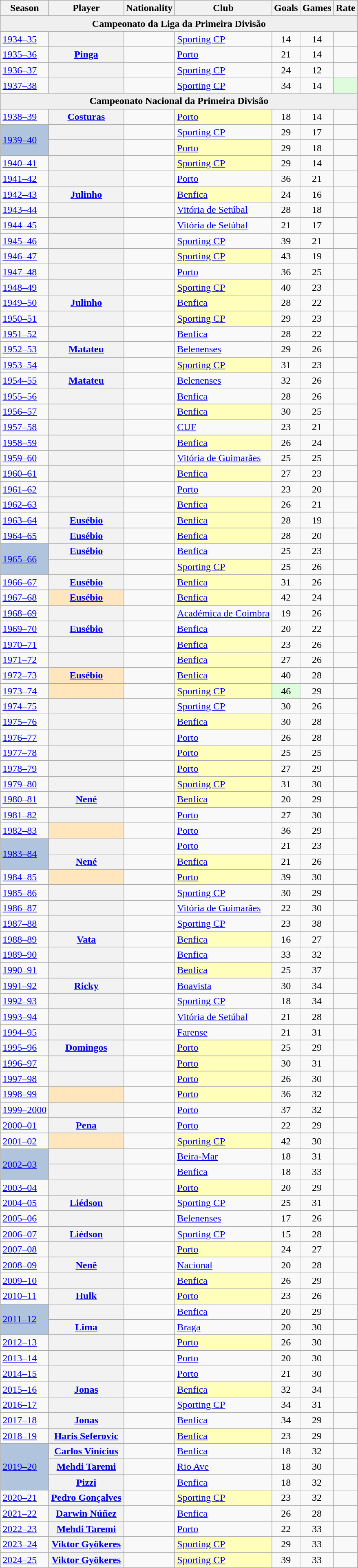<table class="wikitable sortable plainrowheaders">
<tr>
<th scope="col">Season</th>
<th scope="col">Player</th>
<th scope="col">Nationality</th>
<th scope="col">Club</th>
<th scope="col">Goals</th>
<th scope="col">Games</th>
<th scope="col">Rate</th>
</tr>
<tr>
<th style="background:#efefef;" colspan="7">Campeonato da Liga da Primeira Divisão</th>
</tr>
<tr>
<td><a href='#'>1934–35</a></td>
<th scope="row"></th>
<td></td>
<td><a href='#'>Sporting CP</a></td>
<td style="text-align:center">14</td>
<td style="text-align:center">14</td>
<td style="text-align:center"></td>
</tr>
<tr>
<td><a href='#'>1935–36</a></td>
<th scope="row"><a href='#'>Pinga</a></th>
<td></td>
<td><a href='#'>Porto</a></td>
<td style="text-align:center">21</td>
<td style="text-align:center">14</td>
<td style="text-align:center"></td>
</tr>
<tr>
<td><a href='#'>1936–37</a></td>
<th scope="row"> </th>
<td></td>
<td><a href='#'>Sporting CP</a></td>
<td style="text-align:center">24</td>
<td style="text-align:center">12</td>
<td style="text-align:center"></td>
</tr>
<tr>
<td><a href='#'>1937–38</a></td>
<th scope="row"></th>
<td></td>
<td><a href='#'>Sporting CP</a></td>
<td style="text-align:center">34</td>
<td style="text-align:center">14</td>
<td style="text-align:center; background:#DDFDDD"></td>
</tr>
<tr>
<th style="background:#efefef;" colspan="7">Campeonato Nacional da Primeira Divisão</th>
</tr>
<tr>
<td><a href='#'>1938–39</a></td>
<th scope="row"><a href='#'>Costuras</a></th>
<td></td>
<td style="background:#ffb"><a href='#'>Porto</a></td>
<td style="text-align:center">18</td>
<td style="text-align:center">14</td>
<td style="text-align:center"></td>
</tr>
<tr>
<td rowspan="2" style="background:#B0C4DE"><a href='#'>1939–40</a></td>
<th scope="row"> </th>
<td></td>
<td><a href='#'>Sporting CP</a></td>
<td style="text-align:center">29</td>
<td style="text-align:center">17</td>
<td style="text-align:center"></td>
</tr>
<tr>
<th scope="row"></th>
<td></td>
<td style="background:#ffb"><a href='#'>Porto</a></td>
<td style="text-align:center">29</td>
<td style="text-align:center">18</td>
<td style="text-align:center"></td>
</tr>
<tr>
<td><a href='#'>1940–41</a></td>
<th scope="row"> </th>
<td></td>
<td style="background:#ffb"><a href='#'>Sporting CP</a></td>
<td style="text-align:center">29</td>
<td style="text-align:center">14</td>
<td style="text-align:center"></td>
</tr>
<tr>
<td><a href='#'>1941–42</a></td>
<th scope="row"></th>
<td></td>
<td><a href='#'>Porto</a></td>
<td style="text-align:center">36</td>
<td style="text-align:center">21</td>
<td style="text-align:center"></td>
</tr>
<tr>
<td><a href='#'>1942–43</a></td>
<th scope="row"><a href='#'>Julinho</a></th>
<td></td>
<td style="background:#ffb"><a href='#'>Benfica</a></td>
<td style="text-align:center">24</td>
<td style="text-align:center">16</td>
<td style="text-align:center"></td>
</tr>
<tr>
<td><a href='#'>1943–44</a></td>
<th scope="row"></th>
<td></td>
<td><a href='#'>Vitória de Setúbal</a></td>
<td style="text-align:center">28</td>
<td style="text-align:center">18</td>
<td style="text-align:center"></td>
</tr>
<tr>
<td><a href='#'>1944–45</a></td>
<th scope="row"> </th>
<td></td>
<td><a href='#'>Vitória de Setúbal</a></td>
<td style="text-align:center">21</td>
<td style="text-align:center">17</td>
<td style="text-align:center"></td>
</tr>
<tr>
<td><a href='#'>1945–46</a></td>
<th scope="row"> </th>
<td></td>
<td><a href='#'>Sporting CP</a></td>
<td style="text-align:center">39</td>
<td style="text-align:center">21</td>
<td style="text-align:center"></td>
</tr>
<tr>
<td><a href='#'>1946–47</a></td>
<th scope="row"> </th>
<td></td>
<td style="background:#ffb"><a href='#'>Sporting CP</a></td>
<td style="text-align:center">43</td>
<td style="text-align:center">19</td>
<td style="text-align:center"></td>
</tr>
<tr>
<td><a href='#'>1947–48</a></td>
<th scope="row"></th>
<td></td>
<td><a href='#'>Porto</a></td>
<td style="text-align:center">36</td>
<td style="text-align:center">25</td>
<td style="text-align:center"></td>
</tr>
<tr>
<td><a href='#'>1948–49</a></td>
<th scope="row"> </th>
<td></td>
<td style="background:#ffb"><a href='#'>Sporting CP</a></td>
<td style="text-align:center">40</td>
<td style="text-align:center">23</td>
<td style="text-align:center"></td>
</tr>
<tr>
<td><a href='#'>1949–50</a></td>
<th scope="row"><a href='#'>Julinho</a> </th>
<td></td>
<td style="background:#ffb"><a href='#'>Benfica</a></td>
<td style="text-align:center">28</td>
<td style="text-align:center">22</td>
<td style="text-align:center"></td>
</tr>
<tr>
<td><a href='#'>1950–51</a></td>
<th scope="row"></th>
<td></td>
<td style="background:#ffb"><a href='#'>Sporting CP</a></td>
<td style="text-align:center">29</td>
<td style="text-align:center">23</td>
<td style="text-align:center"></td>
</tr>
<tr>
<td><a href='#'>1951–52</a></td>
<th scope="row"></th>
<td></td>
<td><a href='#'>Benfica</a></td>
<td style="text-align:center">28</td>
<td style="text-align:center">22</td>
<td style="text-align:center"></td>
</tr>
<tr>
<td><a href='#'>1952–53</a></td>
<th scope="row"><a href='#'>Matateu</a></th>
<td></td>
<td><a href='#'>Belenenses</a></td>
<td style="text-align:center">29</td>
<td style="text-align:center">26</td>
<td style="text-align:center"></td>
</tr>
<tr>
<td><a href='#'>1953–54</a></td>
<th scope="row"></th>
<td></td>
<td style="background:#ffb"><a href='#'>Sporting CP</a></td>
<td style="text-align:center">31</td>
<td style="text-align:center">23</td>
<td style="text-align:center"></td>
</tr>
<tr>
<td><a href='#'>1954–55</a></td>
<th scope="row"><a href='#'>Matateu</a> </th>
<td></td>
<td><a href='#'>Belenenses</a></td>
<td style="text-align:center">32</td>
<td style="text-align:center">26</td>
<td style="text-align:center"></td>
</tr>
<tr>
<td><a href='#'>1955–56</a></td>
<th scope="row"> </th>
<td></td>
<td><a href='#'>Benfica</a></td>
<td style="text-align:center">28</td>
<td style="text-align:center">26</td>
<td style="text-align:center"></td>
</tr>
<tr>
<td><a href='#'>1956–57</a></td>
<th scope="row"> </th>
<td></td>
<td style="background:#ffb"><a href='#'>Benfica</a></td>
<td style="text-align:center">30</td>
<td style="text-align:center">25</td>
<td style="text-align:center"></td>
</tr>
<tr>
<td><a href='#'>1957–58</a></td>
<th scope="row"></th>
<td></td>
<td><a href='#'>CUF</a></td>
<td style="text-align:center">23</td>
<td style="text-align:center">21</td>
<td style="text-align:center"></td>
</tr>
<tr>
<td><a href='#'>1958–59</a></td>
<th scope="row"> </th>
<td></td>
<td style="background:#ffb"><a href='#'>Benfica</a></td>
<td style="text-align:center">26</td>
<td style="text-align:center">24</td>
<td style="text-align:center"></td>
</tr>
<tr>
<td><a href='#'>1959–60</a></td>
<th scope="row"></th>
<td></td>
<td><a href='#'>Vitória de Guimarães</a></td>
<td style="text-align:center">25</td>
<td style="text-align:center">25</td>
<td style="text-align:center"></td>
</tr>
<tr>
<td><a href='#'>1960–61</a></td>
<th scope="row"> </th>
<td></td>
<td style="background:#ffb"><a href='#'>Benfica</a></td>
<td style="text-align:center">27</td>
<td style="text-align:center">23</td>
<td style="text-align:center"></td>
</tr>
<tr>
<td><a href='#'>1961–62</a></td>
<th scope="row"></th>
<td></td>
<td><a href='#'>Porto</a></td>
<td style="text-align:center">23</td>
<td style="text-align:center">20</td>
<td style="text-align:center"></td>
</tr>
<tr>
<td><a href='#'>1962–63</a></td>
<th scope="row"></th>
<td></td>
<td style="background:#ffb"><a href='#'>Benfica</a></td>
<td style="text-align:center">26</td>
<td style="text-align:center">21</td>
<td style="text-align:center"></td>
</tr>
<tr>
<td><a href='#'>1963–64</a></td>
<th scope="row"><a href='#'>Eusébio</a></th>
<td></td>
<td style="background:#ffb"><a href='#'>Benfica</a></td>
<td style="text-align:center">28</td>
<td style="text-align:center">19</td>
<td style="text-align:center"></td>
</tr>
<tr>
<td><a href='#'>1964–65</a></td>
<th scope="row"><a href='#'>Eusébio</a> </th>
<td></td>
<td style="background:#ffb"><a href='#'>Benfica</a></td>
<td style="text-align:center">28</td>
<td style="text-align:center">20</td>
<td style="text-align:center"></td>
</tr>
<tr>
<td rowspan="2" style="background:#B0C4DE"><a href='#'>1965–66</a></td>
<th scope="row"><a href='#'>Eusébio</a> </th>
<td></td>
<td><a href='#'>Benfica</a></td>
<td style="text-align:center">25</td>
<td style="text-align:center">23</td>
<td style="text-align:center"></td>
</tr>
<tr>
<th scope="row"></th>
<td></td>
<td style="background:#ffb"><a href='#'>Sporting CP</a></td>
<td style="text-align:center">25</td>
<td style="text-align:center">26</td>
<td style="text-align:center"></td>
</tr>
<tr>
<td><a href='#'>1966–67</a></td>
<th scope="row"><a href='#'>Eusébio</a> </th>
<td></td>
<td style="background:#ffb"><a href='#'>Benfica</a></td>
<td style="text-align:center">31</td>
<td style="text-align:center">26</td>
<td style="text-align:center"></td>
</tr>
<tr>
<td><a href='#'>1967–68</a></td>
<th scope="row" style="background:#FFE6BD"><a href='#'>Eusébio</a> </th>
<td></td>
<td style="background:#ffb"><a href='#'>Benfica</a></td>
<td style="text-align:center">42</td>
<td style="text-align:center">24</td>
<td style="text-align:center"></td>
</tr>
<tr>
<td><a href='#'>1968–69</a></td>
<th scope="row"></th>
<td></td>
<td><a href='#'>Académica de Coimbra</a></td>
<td style="text-align:center">19</td>
<td style="text-align:center">26</td>
<td style="text-align:center"></td>
</tr>
<tr>
<td><a href='#'>1969–70</a></td>
<th scope="row"><a href='#'>Eusébio</a> </th>
<td></td>
<td><a href='#'>Benfica</a></td>
<td style="text-align:center">20</td>
<td style="text-align:center">22</td>
<td style="text-align:center"></td>
</tr>
<tr>
<td><a href='#'>1970–71</a></td>
<th scope="row"></th>
<td></td>
<td style="background:#ffb"><a href='#'>Benfica</a></td>
<td style="text-align:center">23</td>
<td style="text-align:center">26</td>
<td style="text-align:center"></td>
</tr>
<tr>
<td><a href='#'>1971–72</a></td>
<th scope="row"> </th>
<td></td>
<td style="background:#ffb"><a href='#'>Benfica</a></td>
<td style="text-align:center">27</td>
<td style="text-align:center">26</td>
<td style="text-align:center"></td>
</tr>
<tr>
<td><a href='#'>1972–73</a></td>
<th scope="row" style="background:#FFE6BD"><a href='#'>Eusébio</a> </th>
<td></td>
<td style="background:#ffb"><a href='#'>Benfica</a></td>
<td style="text-align:center">40</td>
<td style="text-align:center">28</td>
<td style="text-align:center"></td>
</tr>
<tr>
<td><a href='#'>1973–74</a></td>
<th scope="row" style="background:#FFE6BD"></th>
<td></td>
<td style="background:#ffb"><a href='#'>Sporting CP</a></td>
<td style="text-align:center; background:#DDFDDD">46</td>
<td style="text-align:center">29</td>
<td style="text-align:center"></td>
</tr>
<tr>
<td><a href='#'>1974–75</a></td>
<th scope="row"> </th>
<td></td>
<td><a href='#'>Sporting CP</a></td>
<td style="text-align:center">30</td>
<td style="text-align:center">26</td>
<td style="text-align:center"></td>
</tr>
<tr>
<td><a href='#'>1975–76</a></td>
<th scope="row"></th>
<td></td>
<td style="background:#ffb"><a href='#'>Benfica</a></td>
<td style="text-align:center">30</td>
<td style="text-align:center">28</td>
<td style="text-align:center"></td>
</tr>
<tr>
<td><a href='#'>1976–77</a></td>
<th scope="row"></th>
<td></td>
<td><a href='#'>Porto</a></td>
<td style="text-align:center">26</td>
<td style="text-align:center">28</td>
<td style="text-align:center"></td>
</tr>
<tr>
<td><a href='#'>1977–78</a></td>
<th scope="row"> </th>
<td></td>
<td style="background:#ffb"><a href='#'>Porto</a></td>
<td style="text-align:center">25</td>
<td style="text-align:center">25</td>
<td style="text-align:center"></td>
</tr>
<tr>
<td><a href='#'>1978–79</a></td>
<th scope="row"> </th>
<td></td>
<td style="background:#ffb"><a href='#'>Porto</a></td>
<td style="text-align:center">27</td>
<td style="text-align:center">29</td>
<td style="text-align:center"></td>
</tr>
<tr>
<td><a href='#'>1979–80</a></td>
<th scope="row"> </th>
<td></td>
<td style="background:#ffb"><a href='#'>Sporting CP</a></td>
<td style="text-align:center">31</td>
<td style="text-align:center">30</td>
<td style="text-align:center"></td>
</tr>
<tr>
<td><a href='#'>1980–81</a></td>
<th scope="row"><a href='#'>Nené</a></th>
<td></td>
<td style="background:#ffb"><a href='#'>Benfica</a></td>
<td style="text-align:center">20</td>
<td style="text-align:center">29</td>
<td style="text-align:center"></td>
</tr>
<tr>
<td><a href='#'>1981–82</a></td>
<th scope="row"></th>
<td></td>
<td><a href='#'>Porto</a></td>
<td style="text-align:center">27</td>
<td style="text-align:center">30</td>
<td style="text-align:center"></td>
</tr>
<tr>
<td><a href='#'>1982–83</a></td>
<th scope="row" style="background:#FFE6BD"> </th>
<td></td>
<td><a href='#'>Porto</a></td>
<td style="text-align:center">36</td>
<td style="text-align:center">29</td>
<td style="text-align:center"></td>
</tr>
<tr>
<td rowspan="2" style="background:#B0C4DE"><a href='#'>1983–84</a></td>
<th scope="row"> </th>
<td></td>
<td><a href='#'>Porto</a></td>
<td style="text-align:center">21</td>
<td style="text-align:center">23</td>
<td style="text-align:center"></td>
</tr>
<tr>
<th scope="row"><a href='#'>Nené</a> </th>
<td></td>
<td style="background:#ffb"><a href='#'>Benfica</a></td>
<td style="text-align:center">21</td>
<td style="text-align:center">26</td>
<td style="text-align:center"></td>
</tr>
<tr>
<td><a href='#'>1984–85</a></td>
<th scope="row" style="background:#FFE6BD"> </th>
<td></td>
<td style="background:#ffb"><a href='#'>Porto</a></td>
<td style="text-align:center">39</td>
<td style="text-align:center">30</td>
<td style="text-align:center"></td>
</tr>
<tr>
<td><a href='#'>1985–86</a></td>
<th scope="row"></th>
<td></td>
<td><a href='#'>Sporting CP</a></td>
<td style="text-align:center">30</td>
<td style="text-align:center">29</td>
<td style="text-align:center"></td>
</tr>
<tr>
<td><a href='#'>1986–87</a></td>
<th scope="row"></th>
<td></td>
<td><a href='#'>Vitória de Guimarães</a></td>
<td style="text-align:center">22</td>
<td style="text-align:center">30</td>
<td style="text-align:center"></td>
</tr>
<tr>
<td><a href='#'>1987–88</a></td>
<th scope="row"> </th>
<td></td>
<td><a href='#'>Sporting CP</a></td>
<td style="text-align:center">23</td>
<td style="text-align:center">38</td>
<td style="text-align:center"></td>
</tr>
<tr>
<td><a href='#'>1988–89</a></td>
<th scope="row"><a href='#'>Vata</a></th>
<td></td>
<td style="background:#ffb"><a href='#'>Benfica</a></td>
<td style="text-align:center">16</td>
<td style="text-align:center">27</td>
<td style="text-align:center"></td>
</tr>
<tr>
<td><a href='#'>1989–90</a></td>
<th scope="row"></th>
<td></td>
<td><a href='#'>Benfica</a></td>
<td style="text-align:center">33</td>
<td style="text-align:center">32</td>
<td style="text-align:center"></td>
</tr>
<tr>
<td><a href='#'>1990–91</a></td>
<th scope="row"></th>
<td></td>
<td style="background:#ffb"><a href='#'>Benfica</a></td>
<td style="text-align:center">25</td>
<td style="text-align:center">37</td>
<td style="text-align:center"></td>
</tr>
<tr>
<td><a href='#'>1991–92</a></td>
<th scope="row"><a href='#'>Ricky</a></th>
<td></td>
<td><a href='#'>Boavista</a></td>
<td style="text-align:center">30</td>
<td style="text-align:center">34</td>
<td style="text-align:center"></td>
</tr>
<tr>
<td><a href='#'>1992–93</a></td>
<th scope="row"></th>
<td></td>
<td><a href='#'>Sporting CP</a></td>
<td style="text-align:center">18</td>
<td style="text-align:center">34</td>
<td style="text-align:center"></td>
</tr>
<tr>
<td><a href='#'>1993–94</a></td>
<th scope="row"></th>
<td></td>
<td><a href='#'>Vitória de Setúbal</a></td>
<td style="text-align:center">21</td>
<td style="text-align:center">28</td>
<td style="text-align:center"></td>
</tr>
<tr>
<td><a href='#'>1994–95</a></td>
<th scope="row"></th>
<td></td>
<td><a href='#'>Farense</a></td>
<td style="text-align:center">21</td>
<td style="text-align:center">31</td>
<td style="text-align:center"></td>
</tr>
<tr>
<td><a href='#'>1995–96</a></td>
<th scope="row"><a href='#'>Domingos</a></th>
<td></td>
<td style="background:#ffb"><a href='#'>Porto</a></td>
<td style="text-align:center">25</td>
<td style="text-align:center">29</td>
<td style="text-align:center"></td>
</tr>
<tr>
<td><a href='#'>1996–97</a></td>
<th scope="row"></th>
<td></td>
<td style="background:#ffb"><a href='#'>Porto</a></td>
<td style="text-align:center">30</td>
<td style="text-align:center">31</td>
<td style="text-align:center"></td>
</tr>
<tr>
<td><a href='#'>1997–98</a></td>
<th scope="row"> </th>
<td></td>
<td style="background:#ffb"><a href='#'>Porto</a></td>
<td style="text-align:center">26</td>
<td style="text-align:center">30</td>
<td style="text-align:center"></td>
</tr>
<tr>
<td><a href='#'>1998–99</a></td>
<th scope="row" style="background:#FFE6BD"> </th>
<td></td>
<td style="background:#ffb"><a href='#'>Porto</a></td>
<td style="text-align:center">36</td>
<td style="text-align:center">32</td>
<td style="text-align:center"></td>
</tr>
<tr>
<td><a href='#'>1999–2000</a></td>
<th scope="row"> </th>
<td></td>
<td><a href='#'>Porto</a></td>
<td style="text-align:center">37</td>
<td style="text-align:center">32</td>
<td style="text-align:center"></td>
</tr>
<tr>
<td><a href='#'>2000–01</a></td>
<th scope="row"><a href='#'>Pena</a></th>
<td></td>
<td><a href='#'>Porto</a></td>
<td style="text-align:center">22</td>
<td style="text-align:center">29</td>
<td style="text-align:center"></td>
</tr>
<tr>
<td><a href='#'>2001–02</a></td>
<th scope="row" style="background:#FFE6BD"> </th>
<td></td>
<td style="background:#ffb"><a href='#'>Sporting CP</a></td>
<td style="text-align:center">42</td>
<td style="text-align:center">30</td>
<td style="text-align:center"></td>
</tr>
<tr>
<td rowspan="2" style="background:#B0C4DE"><a href='#'>2002–03</a></td>
<th scope="row"></th>
<td></td>
<td><a href='#'>Beira-Mar</a></td>
<td style="text-align:center">18</td>
<td style="text-align:center">31</td>
<td style="text-align:center"></td>
</tr>
<tr>
<th scope="row"></th>
<td></td>
<td><a href='#'>Benfica</a></td>
<td style="text-align:center">18</td>
<td style="text-align:center">33</td>
<td style="text-align:center"></td>
</tr>
<tr>
<td><a href='#'>2003–04</a></td>
<th scope="row"></th>
<td></td>
<td style="background:#ffb"><a href='#'>Porto</a></td>
<td style="text-align:center">20</td>
<td style="text-align:center">29</td>
<td style="text-align:center"></td>
</tr>
<tr>
<td><a href='#'>2004–05</a></td>
<th scope="row"><a href='#'>Liédson</a></th>
<td></td>
<td><a href='#'>Sporting CP</a></td>
<td style="text-align:center">25</td>
<td style="text-align:center">31</td>
<td style="text-align:center"></td>
</tr>
<tr>
<td><a href='#'>2005–06</a></td>
<th scope="row"></th>
<td></td>
<td><a href='#'>Belenenses</a></td>
<td style="text-align:center">17</td>
<td style="text-align:center">26</td>
<td style="text-align:center"></td>
</tr>
<tr>
<td><a href='#'>2006–07</a></td>
<th scope="row"><a href='#'>Liédson</a> </th>
<td></td>
<td><a href='#'>Sporting CP</a></td>
<td style="text-align:center">15</td>
<td style="text-align:center">28</td>
<td style="text-align:center"></td>
</tr>
<tr>
<td><a href='#'>2007–08</a></td>
<th scope="row"></th>
<td></td>
<td style="background:#ffb"><a href='#'>Porto</a></td>
<td style="text-align:center">24</td>
<td style="text-align:center">27</td>
<td style="text-align:center"></td>
</tr>
<tr>
<td><a href='#'>2008–09</a></td>
<th scope="row"><a href='#'>Nenê</a></th>
<td></td>
<td><a href='#'>Nacional</a></td>
<td style="text-align:center">20</td>
<td style="text-align:center">28</td>
<td style="text-align:center"></td>
</tr>
<tr>
<td><a href='#'>2009–10</a></td>
<th scope="row"></th>
<td></td>
<td style="background:#ffb"><a href='#'>Benfica</a></td>
<td style="text-align:center">26</td>
<td style="text-align:center">29</td>
<td style="text-align:center"></td>
</tr>
<tr>
<td><a href='#'>2010–11</a></td>
<th scope="row"><a href='#'>Hulk</a></th>
<td></td>
<td style="background:#ffb"><a href='#'>Porto</a></td>
<td style="text-align:center">23</td>
<td style="text-align:center">26</td>
<td style="text-align:center"></td>
</tr>
<tr>
<td rowspan="2" style="background:#B0C4DE"><a href='#'>2011–12</a></td>
<th scope="row"> </th>
<td></td>
<td><a href='#'>Benfica</a></td>
<td style="text-align:center">20</td>
<td style="text-align:center">29</td>
<td style="text-align:center"></td>
</tr>
<tr>
<th scope="row"><a href='#'>Lima</a></th>
<td></td>
<td><a href='#'>Braga</a></td>
<td style="text-align:center">20</td>
<td style="text-align:center">30</td>
<td style="text-align:center"></td>
</tr>
<tr>
<td><a href='#'>2012–13</a></td>
<th scope="row"></th>
<td></td>
<td style="background:#ffb"><a href='#'>Porto</a></td>
<td style="text-align:center">26</td>
<td style="text-align:center">30</td>
<td style="text-align:center"></td>
</tr>
<tr>
<td><a href='#'>2013–14</a></td>
<th scope="row"> </th>
<td></td>
<td><a href='#'>Porto</a></td>
<td style="text-align:center">20</td>
<td style="text-align:center">30</td>
<td style="text-align:center"></td>
</tr>
<tr>
<td><a href='#'>2014–15</a></td>
<th scope="row"> </th>
<td></td>
<td><a href='#'>Porto</a></td>
<td style="text-align:center">21</td>
<td style="text-align:center">30</td>
<td style="text-align:center"></td>
</tr>
<tr>
<td><a href='#'>2015–16</a></td>
<th scope="row"><a href='#'>Jonas</a></th>
<td></td>
<td style="background:#ffb"><a href='#'>Benfica</a></td>
<td style="text-align:center">32</td>
<td style="text-align:center">34</td>
<td style="text-align:center"></td>
</tr>
<tr>
<td><a href='#'>2016–17</a></td>
<th scope="row"></th>
<td></td>
<td><a href='#'>Sporting CP</a></td>
<td style="text-align:center">34</td>
<td style="text-align:center">31</td>
<td style="text-align:center"></td>
</tr>
<tr>
<td><a href='#'>2017–18</a></td>
<th scope="row"><a href='#'>Jonas</a> </th>
<td></td>
<td><a href='#'>Benfica</a></td>
<td style="text-align:center">34</td>
<td style="text-align:center">29</td>
<td style="text-align:center"></td>
</tr>
<tr>
<td><a href='#'>2018–19</a></td>
<th scope="row"><a href='#'>Haris Seferovic</a></th>
<td></td>
<td style="background:#ffb"><a href='#'>Benfica</a></td>
<td style="text-align:center">23</td>
<td style="text-align:center">29</td>
<td style="text-align:center"></td>
</tr>
<tr>
<td rowspan="3" style="background:#B0C4DE"><a href='#'>2019–20</a></td>
<th scope="row"><a href='#'>Carlos Vinícius</a></th>
<td></td>
<td><a href='#'>Benfica</a></td>
<td style="text-align:center">18</td>
<td style="text-align:center">32</td>
<td style="text-align:center"></td>
</tr>
<tr>
<th scope="row"><a href='#'>Mehdi Taremi</a></th>
<td></td>
<td><a href='#'>Rio Ave</a></td>
<td style="text-align:center">18</td>
<td style="text-align:center">30</td>
<td style="text-align:center"></td>
</tr>
<tr>
<th scope="row"><a href='#'>Pizzi</a></th>
<td></td>
<td><a href='#'>Benfica</a></td>
<td style="text-align:center">18</td>
<td style="text-align:center">32</td>
<td style="text-align:center"></td>
</tr>
<tr>
<td><a href='#'>2020–21</a></td>
<th scope="row"><a href='#'>Pedro Gonçalves</a></th>
<td></td>
<td style="background:#ffb"><a href='#'>Sporting CP</a></td>
<td style="text-align:center">23</td>
<td style="text-align:center">32</td>
<td style="text-align:center"></td>
</tr>
<tr>
<td><a href='#'>2021–22</a></td>
<th scope="row"><a href='#'>Darwin Núñez</a></th>
<td></td>
<td><a href='#'>Benfica</a></td>
<td style="text-align:center">26</td>
<td style="text-align:center">28</td>
<td style="text-align:center"></td>
</tr>
<tr>
<td><a href='#'>2022–23</a></td>
<th scope="row"><a href='#'>Mehdi Taremi</a> </th>
<td></td>
<td><a href='#'>Porto</a></td>
<td style="text-align:center">22</td>
<td style="text-align:center">33</td>
<td style="text-align:center"></td>
</tr>
<tr>
<td><a href='#'>2023–24</a></td>
<th scope="row"><a href='#'>Viktor Gyökeres</a></th>
<td></td>
<td style="background:#ffb"><a href='#'>Sporting CP</a></td>
<td style="text-align:center">29</td>
<td style="text-align:center">33</td>
<td style="text-align:center"></td>
</tr>
<tr>
<td><a href='#'>2024–25</a></td>
<th scope="row"><a href='#'>Viktor Gyökeres</a> </th>
<td></td>
<td style="background:#ffb"><a href='#'>Sporting CP</a></td>
<td style="text-align:center">39</td>
<td style="text-align:center">33</td>
<td style="text-align:center"></td>
</tr>
</table>
